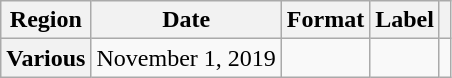<table class="wikitable plainrowheaders">
<tr>
<th scope="col">Region</th>
<th scope="col">Date</th>
<th scope="col">Format</th>
<th scope="col">Label</th>
<th scope="col"></th>
</tr>
<tr>
<th scope="row">Various</th>
<td>November 1, 2019</td>
<td></td>
<td></td>
<td style="text-align:center;"></td>
</tr>
</table>
